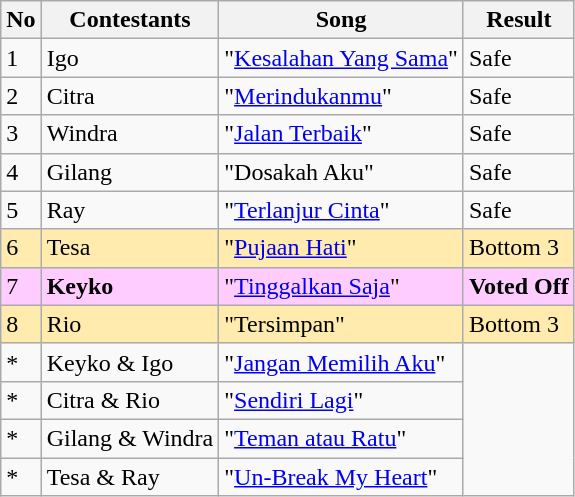<table class="wikitable">
<tr>
<th>No</th>
<th>Contestants</th>
<th>Song </th>
<th>Result</th>
</tr>
<tr>
<td>1</td>
<td>Igo</td>
<td>"<a href='#'>Kesalahan Yang Sama</a>" </td>
<td>Safe</td>
</tr>
<tr>
<td>2</td>
<td>Citra</td>
<td>"<a href='#'>Merindukanmu</a>" </td>
<td>Safe</td>
</tr>
<tr>
<td>3</td>
<td>Windra</td>
<td>"<a href='#'>Jalan Terbaik</a>" </td>
<td>Safe</td>
</tr>
<tr>
<td>4</td>
<td>Gilang</td>
<td>"Dosakah Aku" </td>
<td>Safe</td>
</tr>
<tr>
<td>5</td>
<td>Ray</td>
<td>"<a href='#'>Terlanjur Cinta</a>" </td>
<td>Safe</td>
</tr>
<tr bgcolor="ffebad">
<td>6</td>
<td>Tesa</td>
<td>"<a href='#'>Pujaan Hati</a>" </td>
<td>Bottom 3</td>
</tr>
<tr bgcolor="ffccff">
<td>7</td>
<td><strong>Keyko</strong></td>
<td>"<a href='#'>Tinggalkan Saja</a>" </td>
<td><strong>Voted Off</strong></td>
</tr>
<tr bgcolor="ffebad">
<td>8</td>
<td>Rio</td>
<td>"Tersimpan" </td>
<td>Bottom 3</td>
</tr>
<tr>
<td>*</td>
<td>Keyko & Igo</td>
<td>"<a href='#'>Jangan Memilih Aku</a>" </td>
</tr>
<tr>
<td>*</td>
<td>Citra & Rio</td>
<td>"<a href='#'>Sendiri Lagi</a>" </td>
</tr>
<tr>
<td>*</td>
<td>Gilang & Windra</td>
<td>"<a href='#'>Teman atau Ratu</a>" </td>
</tr>
<tr>
<td>*</td>
<td>Tesa & Ray</td>
<td>"<a href='#'>Un-Break My Heart</a>" </td>
</tr>
</table>
